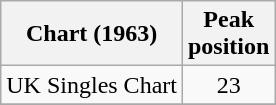<table class="wikitable sortable">
<tr>
<th align="left">Chart (1963)</th>
<th align="center">Peak<br>position</th>
</tr>
<tr>
<td align="left">UK Singles Chart</td>
<td align="center">23</td>
</tr>
<tr>
</tr>
</table>
